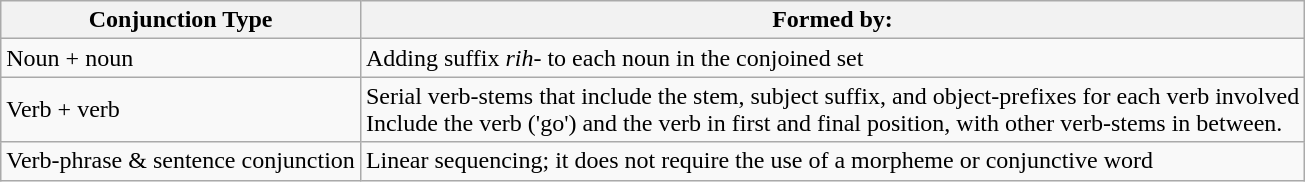<table class="wikitable">
<tr>
<th>Conjunction Type</th>
<th>Formed by:</th>
</tr>
<tr>
<td>Noun + noun</td>
<td>Adding suffix <em>rih-</em> to each noun in the conjoined set</td>
</tr>
<tr>
<td>Verb + verb</td>
<td>Serial verb-stems that include the stem, subject suffix, and object-prefixes for each verb involved<br>Include the verb  ('go') and the verb  in first and final position, with other verb-stems in between.</td>
</tr>
<tr>
<td>Verb-phrase & sentence conjunction</td>
<td>Linear sequencing; it does not require the use of a morpheme or conjunctive word</td>
</tr>
</table>
